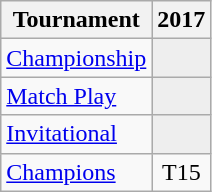<table class="wikitable" style="text-align:center;">
<tr>
<th>Tournament</th>
<th>2017</th>
</tr>
<tr>
<td align="left"><a href='#'>Championship</a></td>
<td style="background:#eeeeee;"></td>
</tr>
<tr>
<td align="left"><a href='#'>Match Play</a></td>
<td style="background:#eeeeee;"></td>
</tr>
<tr>
<td align="left"><a href='#'>Invitational</a></td>
<td style="background:#eeeeee;"></td>
</tr>
<tr>
<td align="left"><a href='#'>Champions</a></td>
<td>T15</td>
</tr>
</table>
